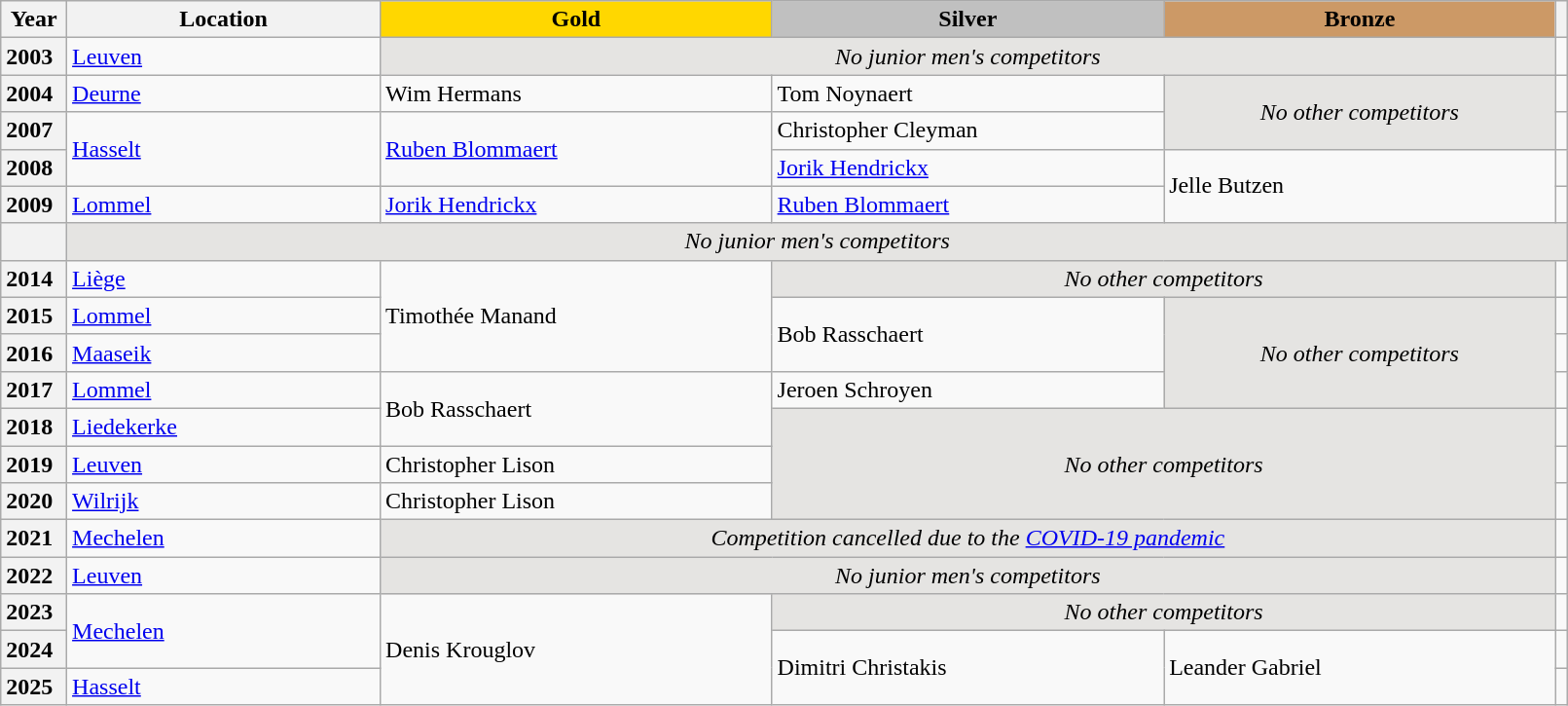<table class="wikitable unsortable" style="text-align:left; width:85%">
<tr>
<th scope="col" style="text-align:center">Year</th>
<th scope="col" style="text-align:center; width:20%">Location</th>
<th scope="col" style="text-align:center; width:25%; background:gold">Gold</th>
<th scope="col" style="text-align:center; width:25%; background:silver">Silver</th>
<th scope="col" style="text-align:center; width:25%; background:#c96">Bronze</th>
<th scope="col" style="text-align:center"></th>
</tr>
<tr>
<th scope="row" style="text-align:left">2003</th>
<td><a href='#'>Leuven</a></td>
<td colspan="3" bgcolor="e5e4e2" align="center"><em>No junior men's competitors</em></td>
<td></td>
</tr>
<tr>
<th scope="row" style="text-align:left">2004</th>
<td><a href='#'>Deurne</a></td>
<td>Wim Hermans</td>
<td>Tom Noynaert</td>
<td rowspan="2" bgcolor="e5e4e2" align="center"><em>No other competitors</em></td>
<td></td>
</tr>
<tr>
<th scope="row" style="text-align:left">2007</th>
<td rowspan="2"><a href='#'>Hasselt</a></td>
<td rowspan="2"><a href='#'>Ruben Blommaert</a></td>
<td>Christopher Cleyman</td>
<td></td>
</tr>
<tr>
<th scope="row" style="text-align:left">2008</th>
<td><a href='#'>Jorik Hendrickx</a></td>
<td rowspan="2">Jelle Butzen</td>
<td></td>
</tr>
<tr>
<th scope="row" style="text-align:left">2009</th>
<td><a href='#'>Lommel</a></td>
<td><a href='#'>Jorik Hendrickx</a></td>
<td><a href='#'>Ruben Blommaert</a></td>
<td></td>
</tr>
<tr>
<th scope="row" style="text-align:left"></th>
<td colspan="5" bgcolor="e5e4e2" align="center"><em>No junior men's competitors</em></td>
</tr>
<tr>
<th scope="row" style="text-align:left">2014</th>
<td><a href='#'>Liège</a></td>
<td rowspan="3">Timothée Manand</td>
<td colspan=2 bgcolor="e5e4e2" align="center"><em>No other competitors</em></td>
<td></td>
</tr>
<tr>
<th scope="row" style="text-align:left">2015</th>
<td><a href='#'>Lommel</a></td>
<td rowspan="2">Bob Rasschaert</td>
<td rowspan="3" bgcolor="e5e4e2" align="center"><em>No other competitors</em></td>
<td></td>
</tr>
<tr>
<th scope="row" style="text-align:left">2016</th>
<td><a href='#'>Maaseik</a></td>
<td></td>
</tr>
<tr>
<th scope="row" style="text-align:left">2017</th>
<td><a href='#'>Lommel</a></td>
<td rowspan="2">Bob Rasschaert</td>
<td>Jeroen Schroyen</td>
<td></td>
</tr>
<tr>
<th scope="row" style="text-align:left">2018</th>
<td><a href='#'>Liedekerke</a></td>
<td colspan="2" rowspan="3" bgcolor="e5e4e2" align="center"><em>No other competitors</em></td>
<td></td>
</tr>
<tr>
<th scope="row" style="text-align:left">2019</th>
<td><a href='#'>Leuven</a></td>
<td>Christopher Lison</td>
<td></td>
</tr>
<tr>
<th scope="row" style="text-align:left">2020</th>
<td><a href='#'>Wilrijk</a></td>
<td>Christopher Lison</td>
<td></td>
</tr>
<tr>
<th scope="row" style="text-align:left">2021</th>
<td><a href='#'>Mechelen</a></td>
<td colspan="3" bgcolor="e5e4e2" align="center"><em>Competition cancelled due to the <a href='#'>COVID-19 pandemic</a></em></td>
<td></td>
</tr>
<tr>
<th scope="row" style="text-align:left">2022</th>
<td><a href='#'>Leuven</a></td>
<td colspan="3" bgcolor="e5e4e2" align="center"><em>No junior men's competitors</em></td>
<td></td>
</tr>
<tr>
<th scope="row" style="text-align:left">2023</th>
<td rowspan="2"><a href='#'>Mechelen</a></td>
<td rowspan="3">Denis Krouglov</td>
<td colspan="2" bgcolor="e5e4e2" align="center"><em>No other competitors</em></td>
<td></td>
</tr>
<tr>
<th scope="row" style="text-align:left">2024</th>
<td rowspan=2>Dimitri Christakis</td>
<td rowspan=2>Leander Gabriel</td>
<td></td>
</tr>
<tr>
<th scope="row" style="text-align:left">2025</th>
<td><a href='#'>Hasselt</a></td>
<td></td>
</tr>
</table>
